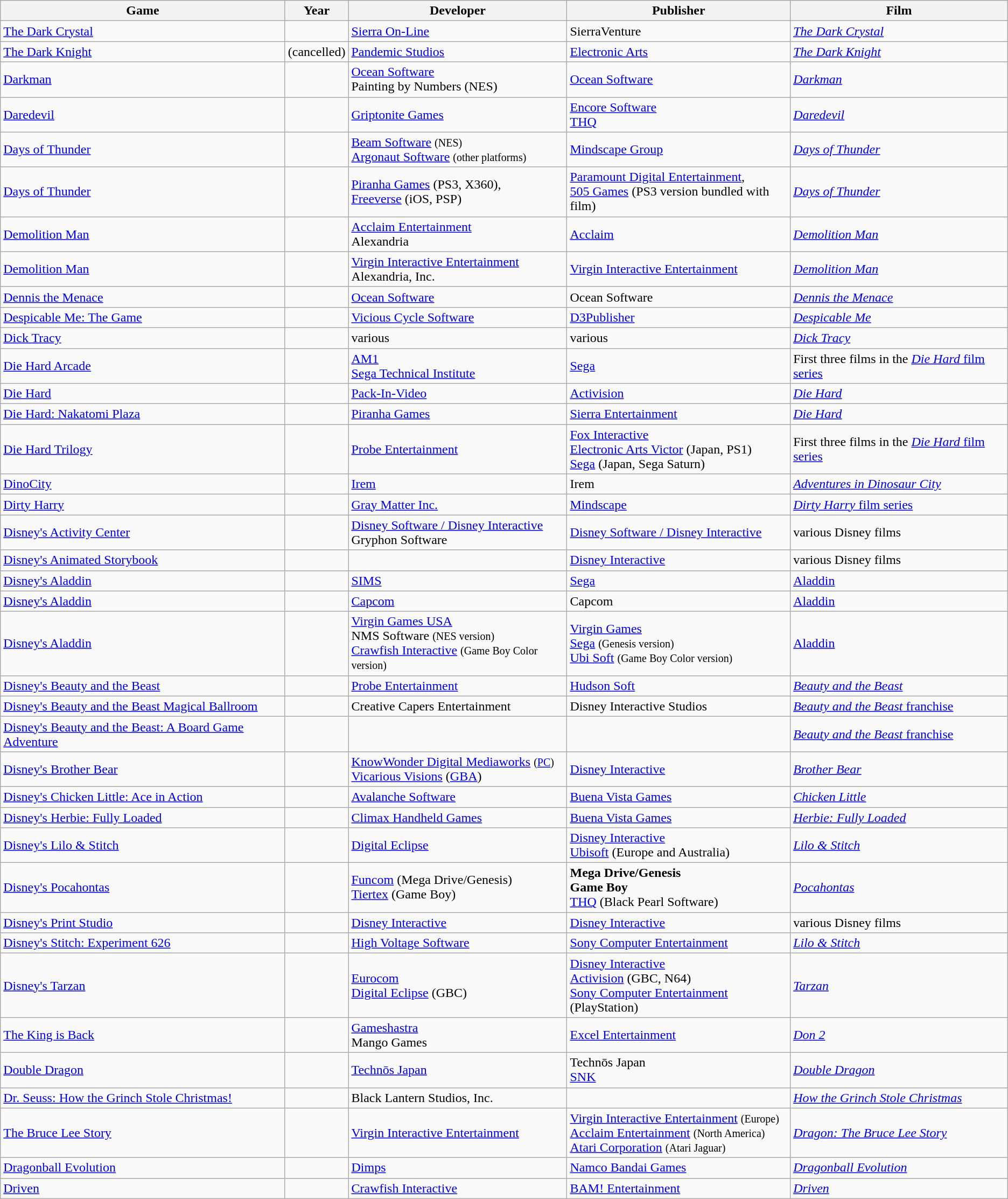<table class="wikitable sortable">
<tr>
<th>Game</th>
<th>Year</th>
<th>Developer</th>
<th>Publisher</th>
<th>Film</th>
</tr>
<tr>
<td><a href='#'>The Dark Crystal</a></td>
<td></td>
<td><a href='#'>Sierra On-Line</a></td>
<td>SierraVenture</td>
<td><em><a href='#'>The Dark Crystal</a></em></td>
</tr>
<tr>
<td><a href='#'>The Dark Knight</a></td>
<td>(cancelled)</td>
<td><a href='#'>Pandemic Studios</a></td>
<td><a href='#'>Electronic Arts</a></td>
<td><em><a href='#'>The Dark Knight</a></em></td>
</tr>
<tr>
<td><a href='#'>Darkman</a></td>
<td></td>
<td><a href='#'>Ocean Software</a><br>Painting by Numbers (NES)</td>
<td><a href='#'>Ocean Software</a></td>
<td><em><a href='#'>Darkman</a></em></td>
</tr>
<tr>
<td><a href='#'>Daredevil</a></td>
<td></td>
<td><a href='#'>Griptonite Games</a></td>
<td><a href='#'>Encore Software</a><br><a href='#'>THQ</a></td>
<td><em><a href='#'>Daredevil</a></em></td>
</tr>
<tr>
<td><a href='#'>Days of Thunder</a></td>
<td></td>
<td><a href='#'>Beam Software</a> <small>(NES)</small><br><a href='#'>Argonaut Software</a> <small>(other platforms)</small></td>
<td><a href='#'>Mindscape Group</a></td>
<td><em><a href='#'>Days of Thunder</a></em></td>
</tr>
<tr>
<td><a href='#'>Days of Thunder</a></td>
<td></td>
<td><a href='#'>Piranha Games</a> (PS3, X360),<br><a href='#'>Freeverse</a> (iOS, PSP)</td>
<td><a href='#'>Paramount Digital Entertainment</a>,<br><a href='#'>505 Games</a> (PS3 version bundled with film)</td>
<td><em><a href='#'>Days of Thunder</a></em></td>
</tr>
<tr>
<td><a href='#'>Demolition Man</a></td>
<td></td>
<td><a href='#'>Acclaim Entertainment</a><br>Alexandria</td>
<td><a href='#'>Acclaim</a></td>
<td><em><a href='#'>Demolition Man</a></em></td>
</tr>
<tr>
<td><a href='#'>Demolition Man</a></td>
<td></td>
<td><a href='#'>Virgin Interactive Entertainment</a> <br> Alexandria, Inc.</td>
<td><a href='#'>Virgin Interactive Entertainment</a></td>
<td><em><a href='#'>Demolition Man</a></em></td>
</tr>
<tr>
<td><a href='#'>Dennis the Menace</a></td>
<td></td>
<td><a href='#'>Ocean Software</a></td>
<td>Ocean Software</td>
<td><em><a href='#'>Dennis the Menace</a></em></td>
</tr>
<tr>
<td><a href='#'>Despicable Me: The Game</a></td>
<td></td>
<td><a href='#'>Vicious Cycle Software</a></td>
<td><a href='#'>D3Publisher</a></td>
<td><em><a href='#'>Despicable Me</a></em></td>
</tr>
<tr>
<td><a href='#'>Dick Tracy</a></td>
<td></td>
<td>various</td>
<td>various</td>
<td><em><a href='#'>Dick Tracy</a></em></td>
</tr>
<tr>
<td><a href='#'>Die Hard Arcade</a></td>
<td></td>
<td><a href='#'>AM1</a><br><a href='#'>Sega Technical Institute</a></td>
<td><a href='#'>Sega</a></td>
<td>First three films in the <a href='#'><em>Die Hard</em> film series</a></td>
</tr>
<tr>
<td><a href='#'>Die Hard</a></td>
<td></td>
<td><a href='#'>Pack-In-Video</a></td>
<td><a href='#'>Activision</a></td>
<td><em><a href='#'>Die Hard</a></em></td>
</tr>
<tr>
<td><a href='#'>Die Hard: Nakatomi Plaza</a></td>
<td></td>
<td><a href='#'>Piranha Games</a></td>
<td><a href='#'>Sierra Entertainment</a></td>
<td><em><a href='#'>Die Hard</a></em></td>
</tr>
<tr>
<td><a href='#'>Die Hard Trilogy</a></td>
<td></td>
<td><a href='#'>Probe Entertainment</a></td>
<td><a href='#'>Fox Interactive</a> <br> <a href='#'>Electronic Arts Victor</a> (Japan, PS1) <br> <a href='#'>Sega</a> (Japan, Sega Saturn)</td>
<td>First three films in the <a href='#'><em>Die Hard</em> film series</a></td>
</tr>
<tr>
<td><a href='#'>DinoCity</a></td>
<td></td>
<td><a href='#'>Irem</a></td>
<td>Irem</td>
<td><em><a href='#'>Adventures in Dinosaur City</a></em></td>
</tr>
<tr>
<td><a href='#'>Dirty Harry</a></td>
<td></td>
<td><a href='#'>Gray Matter Inc.</a></td>
<td><a href='#'>Mindscape</a></td>
<td><a href='#'><em>Dirty Harry</em> film series</a></td>
</tr>
<tr>
<td><a href='#'>Disney's Activity Center</a></td>
<td></td>
<td><a href='#'>Disney Software / Disney Interactive</a> <br> Gryphon Software</td>
<td><a href='#'>Disney Software / Disney Interactive</a></td>
<td>various Disney films</td>
</tr>
<tr>
<td><a href='#'>Disney's Animated Storybook</a></td>
<td></td>
<td></td>
<td><a href='#'>Disney Interactive</a></td>
<td>various Disney films</td>
</tr>
<tr>
<td><a href='#'>Disney's Aladdin</a></td>
<td></td>
<td><a href='#'>SIMS</a></td>
<td><a href='#'>Sega</a></td>
<td><a href='#'>Aladdin</a></td>
</tr>
<tr>
<td><a href='#'>Disney's Aladdin</a></td>
<td></td>
<td><a href='#'>Capcom</a></td>
<td>Capcom</td>
<td><a href='#'>Aladdin</a></td>
</tr>
<tr>
<td><a href='#'>Disney's Aladdin</a></td>
<td></td>
<td><a href='#'>Virgin Games USA</a><br>NMS Software <small>(NES version)</small><br><a href='#'>Crawfish Interactive</a> <small>(Game Boy Color version)</small></td>
<td><a href='#'>Virgin Games</a><br><a href='#'>Sega</a> <small>(Genesis version)</small><br><a href='#'>Ubi Soft</a> <small>(Game Boy Color version)</small></td>
<td><a href='#'>Aladdin</a></td>
</tr>
<tr>
<td><a href='#'>Disney's Beauty and the Beast</a></td>
<td></td>
<td><a href='#'>Probe Entertainment</a></td>
<td><a href='#'>Hudson Soft</a></td>
<td><em><a href='#'>Beauty and the Beast</a></em></td>
</tr>
<tr>
<td><a href='#'>Disney's Beauty and the Beast Magical Ballroom</a></td>
<td></td>
<td>Creative Capers Entertainment</td>
<td>Disney Interactive Studios</td>
<td><a href='#'><em>Beauty and the Beast</em> franchise</a></td>
</tr>
<tr>
<td><a href='#'>Disney's Beauty and the Beast: A Board Game Adventure</a></td>
<td></td>
<td></td>
<td></td>
<td><a href='#'><em>Beauty and the Beast</em> franchise</a></td>
</tr>
<tr>
<td><a href='#'>Disney's Brother Bear</a></td>
<td></td>
<td><a href='#'>KnowWonder Digital Mediaworks</a> <small>(<a href='#'>PC</a>)</small><br><a href='#'>Vicarious Visions</a> (<a href='#'>GBA</a>)</td>
<td><a href='#'>Disney Interactive</a></td>
<td><em><a href='#'>Brother Bear</a></em></td>
</tr>
<tr>
<td><a href='#'>Disney's Chicken Little: Ace in Action</a></td>
<td></td>
<td><a href='#'>Avalanche Software</a></td>
<td><a href='#'>Buena Vista Games</a></td>
<td><em><a href='#'>Chicken Little</a></em></td>
</tr>
<tr>
<td><a href='#'>Disney's Herbie: Fully Loaded</a></td>
<td></td>
<td><a href='#'>Climax Handheld Games</a></td>
<td><a href='#'>Buena Vista Games</a></td>
<td><em><a href='#'>Herbie: Fully Loaded</a></em></td>
</tr>
<tr>
<td><a href='#'>Disney's Lilo & Stitch</a></td>
<td></td>
<td><a href='#'>Digital Eclipse</a></td>
<td><a href='#'>Disney Interactive</a><br><a href='#'>Ubisoft</a> (Europe and Australia)</td>
<td><em><a href='#'>Lilo & Stitch</a></em></td>
</tr>
<tr>
<td><a href='#'>Disney's Pocahontas</a></td>
<td></td>
<td><a href='#'>Funcom</a> (Mega Drive/Genesis)<br><a href='#'>Tiertex</a> (Game Boy)</td>
<td><strong>Mega Drive/Genesis</strong><br><strong>Game Boy</strong><br><a href='#'>THQ</a> (Black Pearl Software)</td>
<td><em><a href='#'>Pocahontas</a></em></td>
</tr>
<tr>
<td><a href='#'>Disney's Print Studio</a></td>
<td></td>
<td><a href='#'>Disney Interactive</a></td>
<td><a href='#'>Disney Interactive</a></td>
<td>various Disney films</td>
</tr>
<tr>
<td><a href='#'>Disney's Stitch: Experiment 626</a></td>
<td></td>
<td><a href='#'>High Voltage Software</a></td>
<td><a href='#'>Sony Computer Entertainment</a></td>
<td><em><a href='#'>Lilo & Stitch</a></em></td>
</tr>
<tr>
<td><a href='#'>Disney's Tarzan</a></td>
<td></td>
<td><a href='#'>Eurocom</a><br><a href='#'>Digital Eclipse</a> (GBC)</td>
<td><a href='#'>Disney Interactive</a><br><a href='#'>Activision</a> (GBC, N64)<br><a href='#'>Sony Computer Entertainment</a> (PlayStation)<br></td>
<td><em><a href='#'>Tarzan</a></em></td>
</tr>
<tr>
<td><a href='#'>The King is Back</a></td>
<td></td>
<td><a href='#'>Gameshastra</a> <br> Mango Games</td>
<td><a href='#'>Excel Entertainment</a></td>
<td><em><a href='#'>Don 2</a></em></td>
</tr>
<tr>
<td><a href='#'>Double Dragon</a></td>
<td></td>
<td><a href='#'>Technōs Japan</a></td>
<td>Technōs Japan<br><a href='#'>SNK</a></td>
<td><em><a href='#'>Double Dragon</a></em></td>
</tr>
<tr>
<td><a href='#'>Dr. Seuss: How the Grinch Stole Christmas!</a></td>
<td></td>
<td>Black Lantern Studios, Inc.</td>
<td></td>
<td><em><a href='#'>How the Grinch Stole Christmas</a></em></td>
</tr>
<tr>
<td><a href='#'>The Bruce Lee Story</a></td>
<td></td>
<td><a href='#'>Virgin Interactive Entertainment</a></td>
<td><a href='#'>Virgin Interactive Entertainment</a> <small>(Europe)</small> <br> <a href='#'>Acclaim Entertainment</a> <small>(North America)</small> <br> <a href='#'>Atari Corporation</a> <small>(Atari Jaguar)</small></td>
<td><em><a href='#'>Dragon: The Bruce Lee Story</a></em></td>
</tr>
<tr>
<td><a href='#'>Dragonball Evolution</a></td>
<td></td>
<td><a href='#'>Dimps</a></td>
<td><a href='#'>Namco Bandai Games</a></td>
<td><em><a href='#'>Dragonball Evolution</a></em></td>
</tr>
<tr>
<td><a href='#'>Driven</a></td>
<td></td>
<td><a href='#'>Crawfish Interactive</a></td>
<td><a href='#'>BAM! Entertainment</a></td>
<td><em><a href='#'>Driven</a></em></td>
</tr>
</table>
